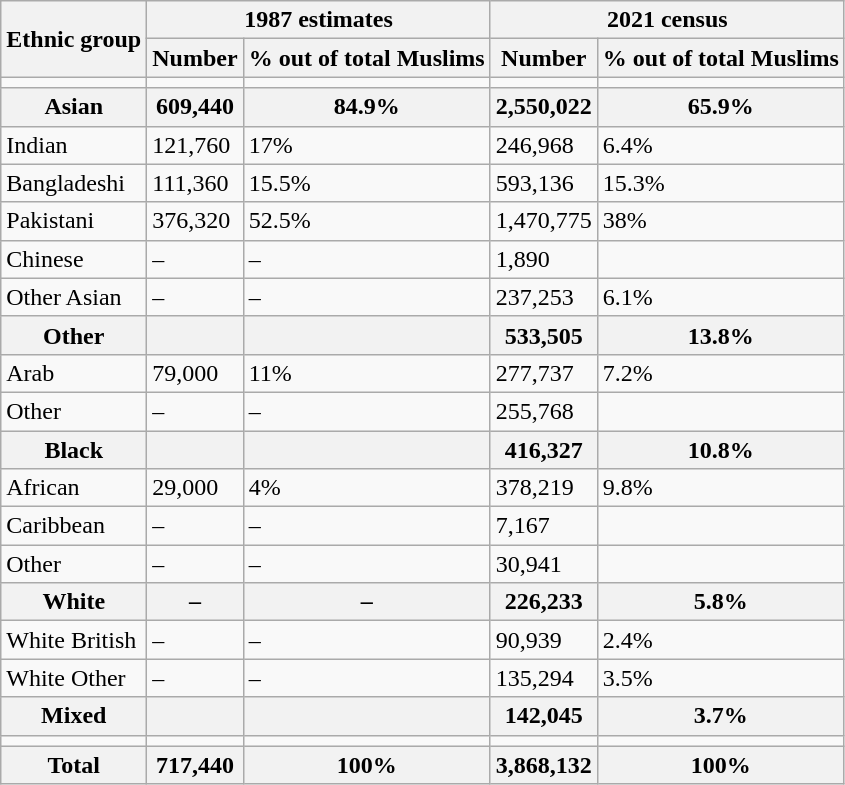<table class="wikitable">
<tr>
<th rowspan="2">Ethnic group</th>
<th colspan="2">1987 estimates</th>
<th colspan="2">2021 census</th>
</tr>
<tr>
<th>Number</th>
<th>% out of total Muslims</th>
<th>Number</th>
<th>% out of total Muslims</th>
</tr>
<tr>
<td></td>
<td></td>
<td></td>
<td></td>
<td></td>
</tr>
<tr>
<th>Asian</th>
<th>609,440</th>
<th>84.9%</th>
<th>2,550,022</th>
<th>65.9%</th>
</tr>
<tr>
<td>Indian</td>
<td>121,760</td>
<td>17%</td>
<td>246,968</td>
<td>6.4%</td>
</tr>
<tr>
<td>Bangladeshi</td>
<td>111,360</td>
<td>15.5%</td>
<td>593,136</td>
<td>15.3%</td>
</tr>
<tr>
<td>Pakistani</td>
<td>376,320</td>
<td>52.5%</td>
<td>1,470,775</td>
<td>38%</td>
</tr>
<tr>
<td>Chinese</td>
<td>–</td>
<td>–</td>
<td>1,890</td>
<td></td>
</tr>
<tr>
<td>Other Asian</td>
<td>–</td>
<td>–</td>
<td>237,253</td>
<td>6.1%</td>
</tr>
<tr>
<th>Other</th>
<th></th>
<th></th>
<th>533,505</th>
<th>13.8%</th>
</tr>
<tr>
<td>Arab</td>
<td>79,000</td>
<td>11%</td>
<td>277,737</td>
<td>7.2%</td>
</tr>
<tr>
<td>Other</td>
<td>–</td>
<td>–</td>
<td>255,768</td>
<td></td>
</tr>
<tr>
<th>Black</th>
<th></th>
<th></th>
<th>416,327</th>
<th>10.8%</th>
</tr>
<tr>
<td>African</td>
<td>29,000</td>
<td>4%</td>
<td>378,219</td>
<td>9.8%</td>
</tr>
<tr>
<td>Caribbean</td>
<td>–</td>
<td>–</td>
<td>7,167</td>
<td></td>
</tr>
<tr>
<td>Other</td>
<td>–</td>
<td>–</td>
<td>30,941</td>
<td></td>
</tr>
<tr>
<th>White</th>
<th>–</th>
<th>–</th>
<th>226,233</th>
<th>5.8%</th>
</tr>
<tr>
<td>White British</td>
<td>–</td>
<td>–</td>
<td>90,939</td>
<td>2.4%</td>
</tr>
<tr>
<td>White Other</td>
<td>–</td>
<td>–</td>
<td>135,294</td>
<td>3.5%</td>
</tr>
<tr>
<th>Mixed</th>
<th></th>
<th></th>
<th>142,045</th>
<th>3.7%</th>
</tr>
<tr>
<td></td>
<td></td>
<td></td>
<td></td>
<td></td>
</tr>
<tr>
<th>Total</th>
<th>717,440</th>
<th>100%</th>
<th>3,868,132</th>
<th>100%</th>
</tr>
</table>
